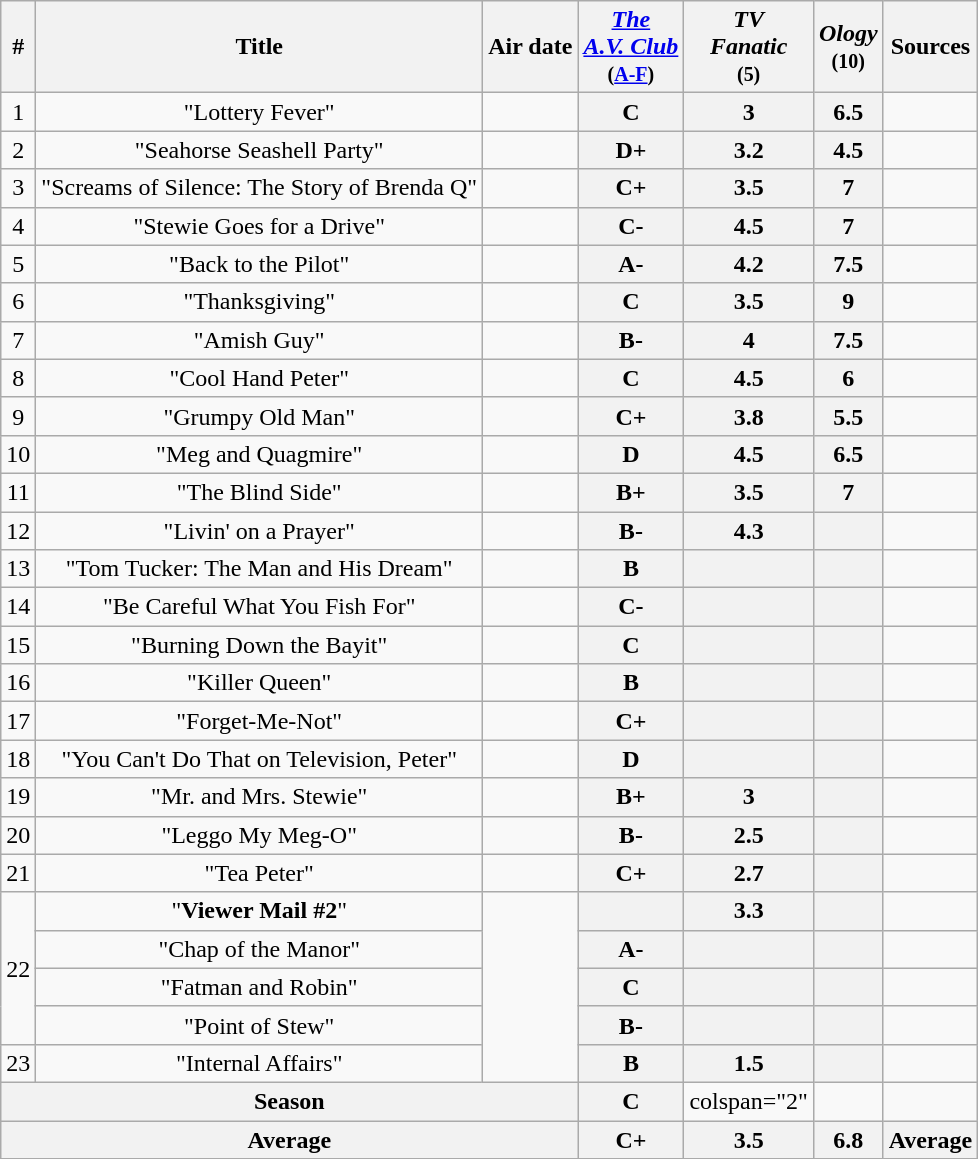<table class="wikitable sortable" style="text-align:center;">
<tr>
<th>#</th>
<th>Title</th>
<th>Air date</th>
<th><em><a href='#'>The<br>A.V. Club</a></em><br><small>(<a href='#'>A-F</a>)</small></th>
<th><em>TV<br>Fanatic</em><br><small>(5)</small></th>
<th><em>Ology</em><br><small>(10)</small></th>
<th>Sources</th>
</tr>
<tr>
<td>1</td>
<td>"Lottery Fever"</td>
<td></td>
<th>C</th>
<th>3</th>
<th>6.5</th>
<td></td>
</tr>
<tr>
<td>2</td>
<td>"Seahorse Seashell Party"</td>
<td></td>
<th>D+</th>
<th>3.2</th>
<th>4.5</th>
<td></td>
</tr>
<tr>
<td>3</td>
<td>"Screams of Silence: The Story of Brenda Q"</td>
<td></td>
<th>C+</th>
<th>3.5</th>
<th>7</th>
<td></td>
</tr>
<tr>
<td>4</td>
<td>"Stewie Goes for a Drive"</td>
<td></td>
<th>C-</th>
<th>4.5</th>
<th>7</th>
<td></td>
</tr>
<tr>
<td>5</td>
<td>"Back to the Pilot"</td>
<td></td>
<th>A-</th>
<th>4.2</th>
<th>7.5</th>
<td></td>
</tr>
<tr>
<td>6</td>
<td>"Thanksgiving"</td>
<td></td>
<th>C</th>
<th>3.5</th>
<th>9</th>
<td></td>
</tr>
<tr>
<td>7</td>
<td>"Amish Guy"</td>
<td></td>
<th>B-</th>
<th>4</th>
<th>7.5</th>
<td></td>
</tr>
<tr>
<td>8</td>
<td>"Cool Hand Peter"</td>
<td></td>
<th>C</th>
<th>4.5</th>
<th>6</th>
<td></td>
</tr>
<tr>
<td>9</td>
<td>"Grumpy Old Man"</td>
<td></td>
<th>C+</th>
<th>3.8</th>
<th>5.5</th>
<td></td>
</tr>
<tr>
<td>10</td>
<td>"Meg and Quagmire"</td>
<td></td>
<th>D</th>
<th>4.5</th>
<th>6.5</th>
<td></td>
</tr>
<tr>
<td>11</td>
<td>"The Blind Side"</td>
<td></td>
<th>B+</th>
<th>3.5</th>
<th>7</th>
<td></td>
</tr>
<tr>
<td>12</td>
<td>"Livin' on a Prayer"</td>
<td></td>
<th>B-</th>
<th>4.3</th>
<th></th>
<td></td>
</tr>
<tr>
<td>13</td>
<td>"Tom Tucker: The Man and His Dream"</td>
<td></td>
<th>B</th>
<th></th>
<th></th>
<td></td>
</tr>
<tr>
<td>14</td>
<td>"Be Careful What You Fish For"</td>
<td></td>
<th>C-</th>
<th></th>
<th></th>
<td></td>
</tr>
<tr>
<td>15</td>
<td>"Burning Down the Bayit"</td>
<td></td>
<th>C</th>
<th></th>
<th></th>
<td></td>
</tr>
<tr>
<td>16</td>
<td>"Killer Queen"</td>
<td></td>
<th>B</th>
<th></th>
<th></th>
<td></td>
</tr>
<tr>
<td>17</td>
<td>"Forget-Me-Not"</td>
<td></td>
<th>C+</th>
<th></th>
<th></th>
<td></td>
</tr>
<tr>
<td>18</td>
<td>"You Can't Do That on Television, Peter"</td>
<td></td>
<th>D</th>
<th></th>
<th></th>
<td></td>
</tr>
<tr>
<td>19</td>
<td>"Mr. and Mrs. Stewie"</td>
<td></td>
<th>B+</th>
<th>3</th>
<th></th>
<td></td>
</tr>
<tr>
<td>20</td>
<td>"Leggo My Meg-O"</td>
<td></td>
<th>B-</th>
<th>2.5</th>
<th></th>
<td></td>
</tr>
<tr>
<td>21</td>
<td>"Tea Peter"</td>
<td></td>
<th>C+</th>
<th>2.7</th>
<th></th>
<td></td>
</tr>
<tr>
<td rowspan="4">22</td>
<td>"<strong>Viewer Mail #2</strong>"</td>
<td rowspan="5"></td>
<th></th>
<th>3.3</th>
<th></th>
<td></td>
</tr>
<tr>
<td>"Chap of the Manor"</td>
<th>A-</th>
<th></th>
<th></th>
<td></td>
</tr>
<tr>
<td>"Fatman and Robin"</td>
<th>C</th>
<th></th>
<th></th>
<td></td>
</tr>
<tr>
<td>"Point of Stew"</td>
<th>B-</th>
<th></th>
<th></th>
<td></td>
</tr>
<tr>
<td>23</td>
<td>"Internal Affairs"</td>
<th>B</th>
<th>1.5</th>
<th></th>
<td></td>
</tr>
<tr>
<th colspan="3">Season</th>
<th>C</th>
<td>colspan="2" </td>
<td></td>
</tr>
<tr>
<th colspan="3">Average</th>
<th>C+</th>
<th>3.5</th>
<th>6.8</th>
<th>Average</th>
</tr>
<tr>
</tr>
</table>
